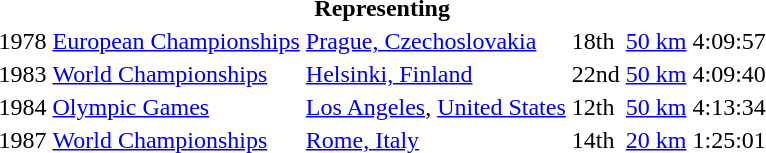<table>
<tr>
<th colspan="6">Representing </th>
</tr>
<tr>
<td>1978</td>
<td><a href='#'>European Championships</a></td>
<td><a href='#'>Prague, Czechoslovakia</a></td>
<td>18th</td>
<td><a href='#'>50 km</a></td>
<td>4:09:57</td>
</tr>
<tr>
<td>1983</td>
<td><a href='#'>World Championships</a></td>
<td><a href='#'>Helsinki, Finland</a></td>
<td>22nd</td>
<td><a href='#'>50 km</a></td>
<td>4:09:40</td>
</tr>
<tr>
<td>1984</td>
<td><a href='#'>Olympic Games</a></td>
<td><a href='#'>Los Angeles</a>, <a href='#'>United States</a></td>
<td>12th</td>
<td><a href='#'>50 km</a></td>
<td>4:13:34</td>
</tr>
<tr>
<td>1987</td>
<td><a href='#'>World Championships</a></td>
<td><a href='#'>Rome, Italy</a></td>
<td>14th</td>
<td><a href='#'>20 km</a></td>
<td>1:25:01</td>
</tr>
</table>
